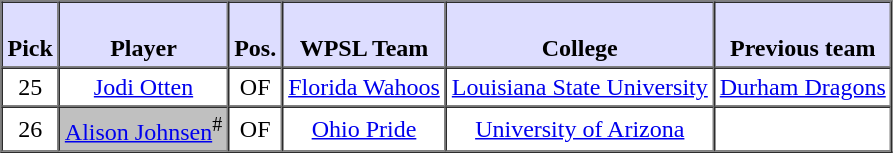<table style="text-align: center" border="1" cellpadding="3" cellspacing="0">
<tr>
<th style="background:#ddf;"><br>Pick</th>
<th style="background:#ddf;"><br>Player</th>
<th style="background:#ddf;"><br>Pos.</th>
<th style="background:#ddf;"><br>WPSL Team</th>
<th style="background:#ddf;"><br>College</th>
<th style="background:#ddf;"><br>Previous team</th>
</tr>
<tr>
<td>25</td>
<td><a href='#'>Jodi Otten</a></td>
<td>OF</td>
<td><a href='#'>Florida Wahoos</a></td>
<td><a href='#'>Louisiana State University</a></td>
<td><a href='#'>Durham Dragons</a></td>
</tr>
<tr>
<td>26</td>
<td style="background:#C0C0C0;"><a href='#'>Alison Johnsen</a><sup>#</sup></td>
<td>OF</td>
<td><a href='#'>Ohio Pride</a></td>
<td><a href='#'>University of Arizona</a></td>
<td></td>
</tr>
</table>
